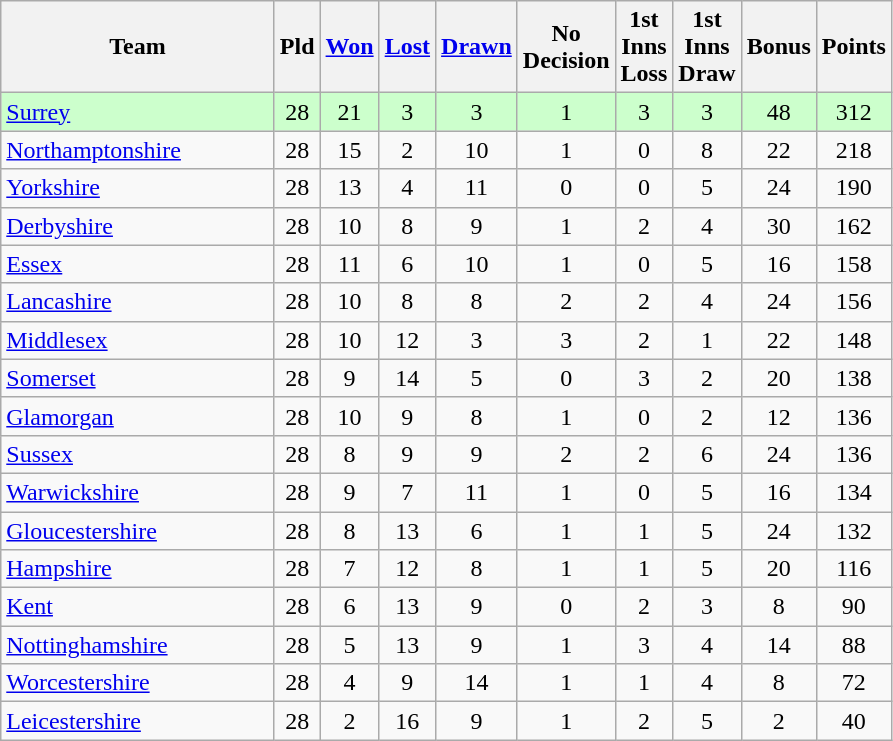<table class="wikitable" style="text-align:center;">
<tr>
<th width=175>Team</th>
<th width=20 abbr="Played">Pld</th>
<th width=20 abbr="Won"><a href='#'>Won</a></th>
<th width=20 abbr="Lost"><a href='#'>Lost</a></th>
<th width=20 abbr="Drawn"><a href='#'>Drawn</a></th>
<th width=20 abbr="ND">No Decision</th>
<th width=20 abbr="1st L">1st Inns Loss</th>
<th width=20 abbr="1st D">1st Inns Draw</th>
<th width=20 abbr="Bonus Points">Bonus</th>
<th width=20 abbr="Points">Points</th>
</tr>
<tr style="background:#ccffcc;">
<td style="text-align:left;"><a href='#'>Surrey</a></td>
<td>28</td>
<td>21</td>
<td>3</td>
<td>3</td>
<td>1</td>
<td>3</td>
<td>3</td>
<td>48</td>
<td>312</td>
</tr>
<tr>
<td style="text-align:left;"><a href='#'>Northamptonshire</a></td>
<td>28</td>
<td>15</td>
<td>2</td>
<td>10</td>
<td>1</td>
<td>0</td>
<td>8</td>
<td>22</td>
<td>218</td>
</tr>
<tr>
<td style="text-align:left;"><a href='#'>Yorkshire</a></td>
<td>28</td>
<td>13</td>
<td>4</td>
<td>11</td>
<td>0</td>
<td>0</td>
<td>5</td>
<td>24</td>
<td>190</td>
</tr>
<tr>
<td style="text-align:left;"><a href='#'>Derbyshire</a></td>
<td>28</td>
<td>10</td>
<td>8</td>
<td>9</td>
<td>1</td>
<td>2</td>
<td>4</td>
<td>30</td>
<td>162</td>
</tr>
<tr>
<td style="text-align:left;"><a href='#'>Essex</a></td>
<td>28</td>
<td>11</td>
<td>6</td>
<td>10</td>
<td>1</td>
<td>0</td>
<td>5</td>
<td>16</td>
<td>158</td>
</tr>
<tr>
<td style="text-align:left;"><a href='#'>Lancashire</a></td>
<td>28</td>
<td>10</td>
<td>8</td>
<td>8</td>
<td>2</td>
<td>2</td>
<td>4</td>
<td>24</td>
<td>156</td>
</tr>
<tr>
<td style="text-align:left;"><a href='#'>Middlesex</a></td>
<td>28</td>
<td>10</td>
<td>12</td>
<td>3</td>
<td>3</td>
<td>2</td>
<td>1</td>
<td>22</td>
<td>148</td>
</tr>
<tr>
<td style="text-align:left;"><a href='#'>Somerset</a></td>
<td>28</td>
<td>9</td>
<td>14</td>
<td>5</td>
<td>0</td>
<td>3</td>
<td>2</td>
<td>20</td>
<td>138</td>
</tr>
<tr>
<td style="text-align:left;"><a href='#'>Glamorgan</a></td>
<td>28</td>
<td>10</td>
<td>9</td>
<td>8</td>
<td>1</td>
<td>0</td>
<td>2</td>
<td>12</td>
<td>136</td>
</tr>
<tr>
<td style="text-align:left;"><a href='#'>Sussex</a></td>
<td>28</td>
<td>8</td>
<td>9</td>
<td>9</td>
<td>2</td>
<td>2</td>
<td>6</td>
<td>24</td>
<td>136</td>
</tr>
<tr>
<td style="text-align:left;"><a href='#'>Warwickshire</a></td>
<td>28</td>
<td>9</td>
<td>7</td>
<td>11</td>
<td>1</td>
<td>0</td>
<td>5</td>
<td>16</td>
<td>134</td>
</tr>
<tr>
<td style="text-align:left;"><a href='#'>Gloucestershire</a></td>
<td>28</td>
<td>8</td>
<td>13</td>
<td>6</td>
<td>1</td>
<td>1</td>
<td>5</td>
<td>24</td>
<td>132</td>
</tr>
<tr>
<td style="text-align:left;"><a href='#'>Hampshire</a></td>
<td>28</td>
<td>7</td>
<td>12</td>
<td>8</td>
<td>1</td>
<td>1</td>
<td>5</td>
<td>20</td>
<td>116</td>
</tr>
<tr>
<td style="text-align:left;"><a href='#'>Kent</a></td>
<td>28</td>
<td>6</td>
<td>13</td>
<td>9</td>
<td>0</td>
<td>2</td>
<td>3</td>
<td>8</td>
<td>90</td>
</tr>
<tr>
<td style="text-align:left;"><a href='#'>Nottinghamshire</a></td>
<td>28</td>
<td>5</td>
<td>13</td>
<td>9</td>
<td>1</td>
<td>3</td>
<td>4</td>
<td>14</td>
<td>88</td>
</tr>
<tr>
<td style="text-align:left;"><a href='#'>Worcestershire</a></td>
<td>28</td>
<td>4</td>
<td>9</td>
<td>14</td>
<td>1</td>
<td>1</td>
<td>4</td>
<td>8</td>
<td>72</td>
</tr>
<tr>
<td style="text-align:left;"><a href='#'>Leicestershire</a></td>
<td>28</td>
<td>2</td>
<td>16</td>
<td>9</td>
<td>1</td>
<td>2</td>
<td>5</td>
<td>2</td>
<td>40</td>
</tr>
</table>
